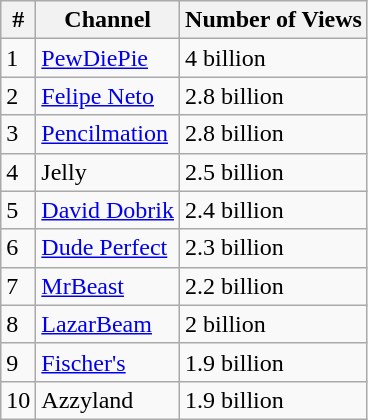<table class="wikitable">
<tr>
<th>#</th>
<th>Channel</th>
<th>Number of Views</th>
</tr>
<tr>
<td>1</td>
<td><a href='#'>PewDiePie</a></td>
<td>4 billion</td>
</tr>
<tr>
<td>2</td>
<td><a href='#'>Felipe Neto</a></td>
<td>2.8 billion</td>
</tr>
<tr>
<td>3</td>
<td><a href='#'>Pencilmation</a></td>
<td>2.8 billion</td>
</tr>
<tr>
<td>4</td>
<td>Jelly</td>
<td>2.5 billion</td>
</tr>
<tr>
<td>5</td>
<td><a href='#'>David Dobrik</a></td>
<td>2.4 billion</td>
</tr>
<tr>
<td>6</td>
<td><a href='#'>Dude Perfect</a></td>
<td>2.3 billion</td>
</tr>
<tr>
<td>7</td>
<td><a href='#'>MrBeast</a></td>
<td>2.2 billion</td>
</tr>
<tr>
<td>8</td>
<td><a href='#'>LazarBeam</a></td>
<td>2 billion</td>
</tr>
<tr>
<td>9</td>
<td><a href='#'>Fischer's</a></td>
<td>1.9 billion</td>
</tr>
<tr>
<td>10</td>
<td>Azzyland</td>
<td>1.9 billion</td>
</tr>
</table>
